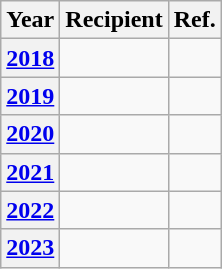<table class="wikitable sortable">
<tr>
<th>Year</th>
<th>Recipient</th>
<th>Ref.</th>
</tr>
<tr>
<th><a href='#'>2018</a></th>
<td></td>
<td></td>
</tr>
<tr>
<th><a href='#'>2019</a></th>
<td></td>
<td></td>
</tr>
<tr>
<th><a href='#'>2020</a></th>
<td></td>
<td></td>
</tr>
<tr>
<th><a href='#'>2021</a></th>
<td></td>
<td></td>
</tr>
<tr>
<th><a href='#'>2022</a></th>
<td></td>
<td></td>
</tr>
<tr>
<th><a href='#'>2023</a></th>
<td></td>
<td></td>
</tr>
</table>
